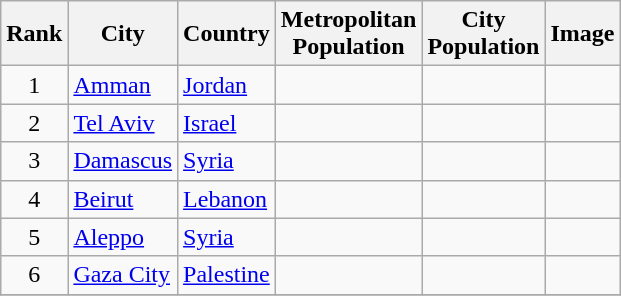<table class="wikitable sortable">
<tr>
<th>Rank</th>
<th style="text-align:center;">City</th>
<th>Country</th>
<th>Metropolitan<br>Population</th>
<th>City<br>Population</th>
<th class="unsortable">Image</th>
</tr>
<tr>
<td style="text-align:center;">1</td>
<td><a href='#'>Amman</a></td>
<td><a href='#'>Jordan</a></td>
<td style="text-align:center;"></td>
<td style="text-align:center;"></td>
<td></td>
</tr>
<tr>
<td style="text-align:center;">2</td>
<td><a href='#'>Tel Aviv</a></td>
<td><a href='#'>Israel</a></td>
<td style="text-align:center;"></td>
<td style="text-align:center;"></td>
<td></td>
</tr>
<tr>
<td style="text-align:center;">3</td>
<td><a href='#'>Damascus</a></td>
<td><a href='#'>Syria</a></td>
<td style="text-align:center;"></td>
<td style="text-align:center;"></td>
<td></td>
</tr>
<tr>
<td style="text-align:center;">4</td>
<td><a href='#'>Beirut</a></td>
<td><a href='#'>Lebanon</a></td>
<td style="text-align:center;"></td>
<td style="text-align:center;"></td>
<td></td>
</tr>
<tr>
<td style="text-align:center;">5</td>
<td><a href='#'>Aleppo</a></td>
<td><a href='#'>Syria</a></td>
<td style="text-align:center;"></td>
<td style="text-align:center;"></td>
<td></td>
</tr>
<tr>
<td style="text-align:center;">6</td>
<td><a href='#'>Gaza City</a></td>
<td><a href='#'>Palestine</a></td>
<td style="text-align:center;"></td>
<td style="text-align:center;"></td>
<td></td>
</tr>
<tr>
</tr>
</table>
